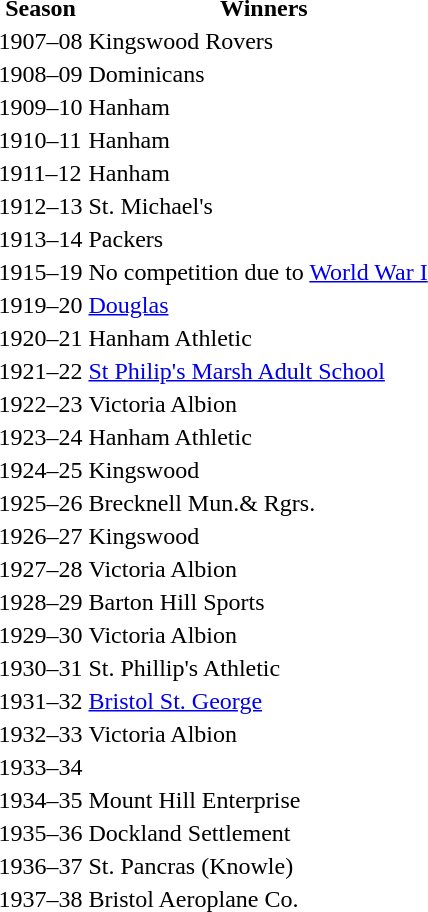<table>
<tr>
<th>Season</th>
<th>  Winners</th>
</tr>
<tr>
<td>1907–08</td>
<td>Kingswood Rovers</td>
</tr>
<tr>
<td>1908–09</td>
<td>Dominicans</td>
</tr>
<tr>
<td>1909–10</td>
<td>Hanham</td>
</tr>
<tr>
<td>1910–11</td>
<td>Hanham</td>
</tr>
<tr>
<td>1911–12</td>
<td>Hanham</td>
</tr>
<tr>
<td>1912–13</td>
<td>St. Michael's</td>
</tr>
<tr>
<td>1913–14</td>
<td>Packers</td>
</tr>
<tr>
<td>1915–19</td>
<td>No competition due to <a href='#'>World War I</a></td>
</tr>
<tr>
<td>1919–20</td>
<td><a href='#'>Douglas</a></td>
</tr>
<tr>
<td>1920–21</td>
<td>Hanham Athletic</td>
</tr>
<tr>
<td>1921–22</td>
<td><a href='#'>St Philip's Marsh Adult School</a></td>
</tr>
<tr>
<td>1922–23</td>
<td>Victoria Albion</td>
</tr>
<tr>
<td>1923–24</td>
<td>Hanham Athletic</td>
</tr>
<tr>
<td>1924–25</td>
<td>Kingswood</td>
</tr>
<tr>
<td>1925–26</td>
<td>Brecknell Mun.& Rgrs.</td>
</tr>
<tr>
<td>1926–27</td>
<td>Kingswood</td>
</tr>
<tr>
<td>1927–28</td>
<td>Victoria Albion</td>
</tr>
<tr>
<td>1928–29</td>
<td>Barton Hill Sports</td>
</tr>
<tr>
<td>1929–30</td>
<td>Victoria Albion</td>
</tr>
<tr>
<td>1930–31</td>
<td>St. Phillip's Athletic</td>
</tr>
<tr>
<td>1931–32</td>
<td><a href='#'>Bristol St. George</a></td>
</tr>
<tr>
<td>1932–33</td>
<td>Victoria Albion</td>
</tr>
<tr>
<td>1933–34</td>
<td></td>
</tr>
<tr>
<td>1934–35</td>
<td>Mount Hill Enterprise</td>
</tr>
<tr>
<td>1935–36</td>
<td>Dockland Settlement</td>
</tr>
<tr>
<td>1936–37</td>
<td>St. Pancras (Knowle)</td>
</tr>
<tr>
<td>1937–38</td>
<td>Bristol Aeroplane Co.</td>
</tr>
</table>
